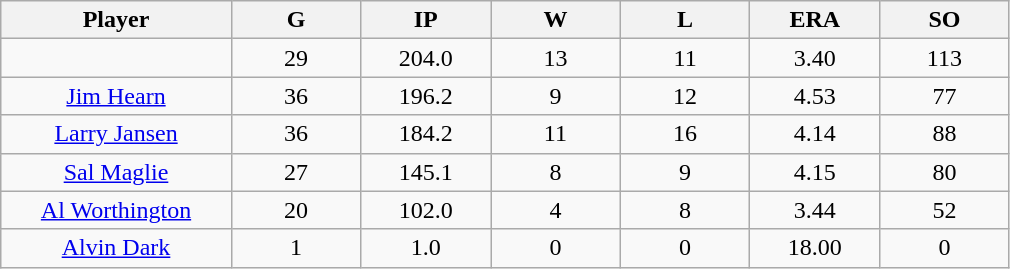<table class="wikitable sortable">
<tr>
<th bgcolor="#DDDDFF" width="16%">Player</th>
<th bgcolor="#DDDDFF" width="9%">G</th>
<th bgcolor="#DDDDFF" width="9%">IP</th>
<th bgcolor="#DDDDFF" width="9%">W</th>
<th bgcolor="#DDDDFF" width="9%">L</th>
<th bgcolor="#DDDDFF" width="9%">ERA</th>
<th bgcolor="#DDDDFF" width="9%">SO</th>
</tr>
<tr align="center">
<td></td>
<td>29</td>
<td>204.0</td>
<td>13</td>
<td>11</td>
<td>3.40</td>
<td>113</td>
</tr>
<tr align="center">
<td><a href='#'>Jim Hearn</a></td>
<td>36</td>
<td>196.2</td>
<td>9</td>
<td>12</td>
<td>4.53</td>
<td>77</td>
</tr>
<tr align="center">
<td><a href='#'>Larry Jansen</a></td>
<td>36</td>
<td>184.2</td>
<td>11</td>
<td>16</td>
<td>4.14</td>
<td>88</td>
</tr>
<tr align="center">
<td><a href='#'>Sal Maglie</a></td>
<td>27</td>
<td>145.1</td>
<td>8</td>
<td>9</td>
<td>4.15</td>
<td>80</td>
</tr>
<tr align="center">
<td><a href='#'>Al Worthington</a></td>
<td>20</td>
<td>102.0</td>
<td>4</td>
<td>8</td>
<td>3.44</td>
<td>52</td>
</tr>
<tr align="center">
<td><a href='#'>Alvin Dark</a></td>
<td>1</td>
<td>1.0</td>
<td>0</td>
<td>0</td>
<td>18.00</td>
<td>0</td>
</tr>
</table>
